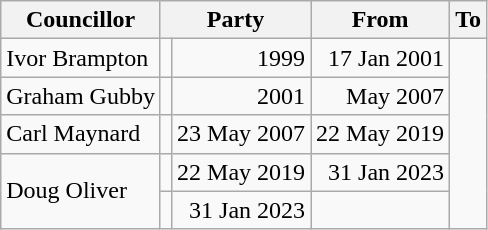<table class=wikitable>
<tr>
<th>Councillor</th>
<th colspan=2>Party</th>
<th>From</th>
<th>To</th>
</tr>
<tr>
<td>Ivor Brampton</td>
<td></td>
<td align=right>1999</td>
<td align=right>17 Jan 2001</td>
</tr>
<tr>
<td>Graham Gubby</td>
<td></td>
<td align=right>2001</td>
<td align=right>May 2007</td>
</tr>
<tr>
<td>Carl Maynard</td>
<td></td>
<td align=right>23 May 2007</td>
<td align=right>22 May 2019</td>
</tr>
<tr>
<td rowspan=2>Doug Oliver</td>
<td></td>
<td align=right>22 May 2019</td>
<td align=right>31 Jan 2023</td>
</tr>
<tr>
<td></td>
<td align=right>31 Jan 2023</td>
<td></td>
</tr>
</table>
